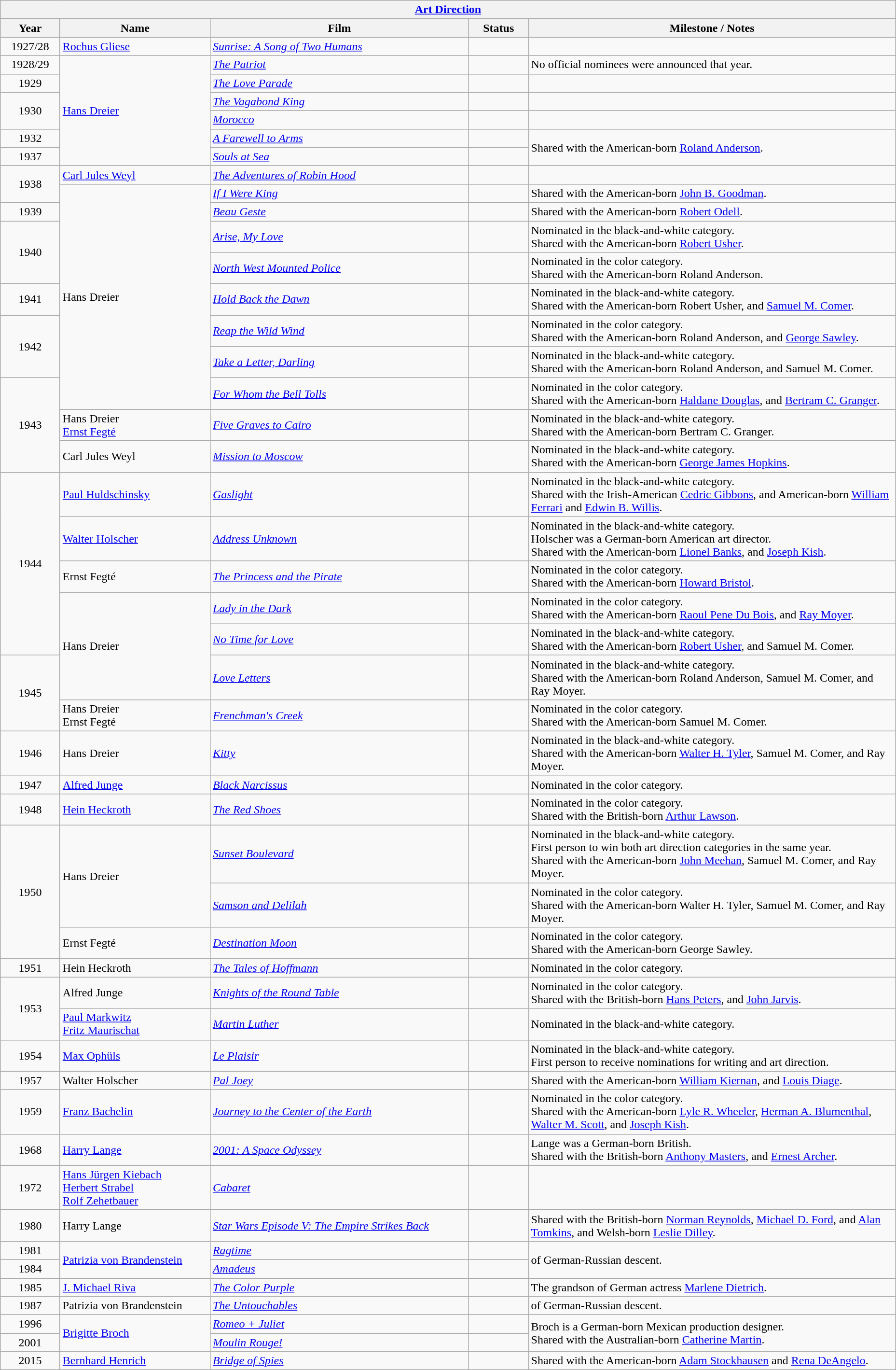<table class="wikitable" style="text-align: left">
<tr>
<th colspan=6 style="text-align:center;"><a href='#'>Art Direction</a></th>
</tr>
<tr>
<th style="width:075px;">Year</th>
<th style="width:200px;">Name</th>
<th style="width:350px;">Film</th>
<th style="width:075px;">Status</th>
<th style="width:500px;">Milestone / Notes</th>
</tr>
<tr>
<td style="text-align: center">1927/28</td>
<td><a href='#'>Rochus Gliese</a></td>
<td><em><a href='#'>Sunrise: A Song of Two Humans</a></em></td>
<td></td>
<td></td>
</tr>
<tr>
<td style="text-align: center">1928/29</td>
<td rowspan="6"><a href='#'>Hans Dreier</a></td>
<td><em><a href='#'>The Patriot</a></em></td>
<td></td>
<td>No official nominees were announced that year.</td>
</tr>
<tr>
<td style="text-align: center">1929</td>
<td><em><a href='#'>The Love Parade</a></em></td>
<td></td>
<td></td>
</tr>
<tr>
<td rowspan="2" style="text-align: center">1930</td>
<td><em><a href='#'>The Vagabond King</a></em></td>
<td></td>
<td></td>
</tr>
<tr>
<td><em><a href='#'>Morocco</a></em></td>
<td></td>
<td></td>
</tr>
<tr>
<td style="text-align: center">1932</td>
<td><em><a href='#'>A Farewell to Arms</a></em></td>
<td></td>
<td rowspan="2">Shared with the American-born <a href='#'>Roland Anderson</a>.</td>
</tr>
<tr>
<td style="text-align: center">1937</td>
<td><em><a href='#'>Souls at Sea</a></em></td>
<td></td>
</tr>
<tr>
<td style="text-align: center" rowspan="2">1938</td>
<td><a href='#'>Carl Jules Weyl</a></td>
<td><em><a href='#'>The Adventures of Robin Hood</a></em></td>
<td></td>
<td></td>
</tr>
<tr>
<td rowspan="8">Hans Dreier</td>
<td><em><a href='#'>If I Were King</a></em></td>
<td></td>
<td>Shared with the American-born <a href='#'>John B. Goodman</a>.</td>
</tr>
<tr>
<td style="text-align: center">1939</td>
<td><em><a href='#'>Beau Geste</a></em></td>
<td></td>
<td>Shared with the American-born <a href='#'>Robert Odell</a>.</td>
</tr>
<tr>
<td style="text-align: center" rowspan=2>1940</td>
<td><em><a href='#'>Arise, My Love</a></em></td>
<td></td>
<td>Nominated in the black-and-white category.<br>Shared with the American-born <a href='#'>Robert Usher</a>.</td>
</tr>
<tr>
<td><em><a href='#'>North West Mounted Police</a></em></td>
<td></td>
<td>Nominated in the color category.<br>Shared with the American-born Roland Anderson.</td>
</tr>
<tr>
<td style="text-align: center">1941</td>
<td><em><a href='#'>Hold Back the Dawn</a></em></td>
<td></td>
<td>Nominated in the black-and-white category.<br>Shared with the American-born Robert Usher, and <a href='#'>Samuel M. Comer</a>.</td>
</tr>
<tr>
<td style="text-align: center" rowspan="2">1942</td>
<td><em><a href='#'>Reap the Wild Wind</a></em></td>
<td></td>
<td>Nominated in the color category.<br>Shared with the American-born Roland Anderson, and <a href='#'>George Sawley</a>.</td>
</tr>
<tr>
<td><em><a href='#'>Take a Letter, Darling</a></em></td>
<td></td>
<td>Nominated in the black-and-white category.<br>Shared with the American-born Roland Anderson, and Samuel M. Comer.</td>
</tr>
<tr>
<td style="text-align: center" rowspan="3">1943</td>
<td><em><a href='#'>For Whom the Bell Tolls</a></em></td>
<td></td>
<td>Nominated in the color category.<br>Shared with the American-born <a href='#'>Haldane Douglas</a>, and <a href='#'>Bertram C. Granger</a>.</td>
</tr>
<tr>
<td>Hans Dreier<br><a href='#'>Ernst Fegté</a></td>
<td><em><a href='#'>Five Graves to Cairo</a></em></td>
<td></td>
<td>Nominated in the black-and-white category.<br>Shared with the American-born Bertram C. Granger.</td>
</tr>
<tr>
<td>Carl Jules Weyl</td>
<td><em><a href='#'>Mission to Moscow</a></em></td>
<td></td>
<td>Nominated in the black-and-white category.<br>Shared with the American-born <a href='#'>George James Hopkins</a>.</td>
</tr>
<tr>
<td style="text-align: center" rowspan="5">1944</td>
<td><a href='#'>Paul Huldschinsky</a></td>
<td><em><a href='#'>Gaslight</a></em></td>
<td></td>
<td>Nominated in the black-and-white category.<br>Shared with the Irish-American <a href='#'>Cedric Gibbons</a>, and American-born <a href='#'>William Ferrari</a> and <a href='#'>Edwin B. Willis</a>.</td>
</tr>
<tr>
<td><a href='#'>Walter Holscher</a></td>
<td><a href='#'><em>Address Unknown</em></a></td>
<td></td>
<td>Nominated in the black-and-white category.<br>Holscher was a German-born American art director.<br>Shared with the American-born <a href='#'>Lionel Banks</a>, and <a href='#'>Joseph Kish</a>.</td>
</tr>
<tr>
<td>Ernst Fegté</td>
<td><em><a href='#'>The Princess and the Pirate</a></em></td>
<td></td>
<td>Nominated in the color category.<br>Shared with the American-born <a href='#'>Howard Bristol</a>.</td>
</tr>
<tr>
<td rowspan="3">Hans Dreier</td>
<td><em><a href='#'>Lady in the Dark</a></em></td>
<td></td>
<td>Nominated in the color category.<br>Shared with the American-born <a href='#'>Raoul Pene Du Bois</a>, and <a href='#'>Ray Moyer</a>.</td>
</tr>
<tr>
<td><em><a href='#'>No Time for Love</a></em></td>
<td></td>
<td>Nominated in the black-and-white category.<br>Shared with the American-born <a href='#'>Robert Usher</a>, and Samuel M. Comer.</td>
</tr>
<tr>
<td style="text-align: center" rowspan="2">1945</td>
<td><em><a href='#'>Love Letters</a></em></td>
<td></td>
<td>Nominated in the black-and-white category.<br>Shared with the American-born Roland Anderson, Samuel M. Comer, and Ray Moyer.</td>
</tr>
<tr>
<td>Hans Dreier<br>Ernst Fegté</td>
<td><em><a href='#'>Frenchman's Creek</a></em></td>
<td></td>
<td>Nominated in the color category.<br>Shared with the American-born Samuel M. Comer.</td>
</tr>
<tr>
<td style="text-align: center">1946</td>
<td>Hans Dreier</td>
<td><em><a href='#'>Kitty</a></em></td>
<td></td>
<td>Nominated in the black-and-white category.<br>Shared with the American-born <a href='#'>Walter H. Tyler</a>, Samuel M. Comer, and Ray Moyer.</td>
</tr>
<tr>
<td style="text-align: center">1947</td>
<td><a href='#'>Alfred Junge</a></td>
<td><em><a href='#'>Black Narcissus</a></em></td>
<td></td>
<td>Nominated in the color category.</td>
</tr>
<tr>
<td style="text-align: center">1948</td>
<td><a href='#'>Hein Heckroth</a></td>
<td><em><a href='#'>The Red Shoes</a></em></td>
<td></td>
<td>Nominated in the color category.<br>Shared with the British-born <a href='#'>Arthur Lawson</a>.</td>
</tr>
<tr>
<td rowspan="3" style="text-align: center">1950</td>
<td rowspan="2">Hans Dreier</td>
<td><em><a href='#'>Sunset Boulevard</a></em></td>
<td></td>
<td>Nominated in the black-and-white category.<br>First person to win both art direction categories in the same year.<br>Shared with the American-born <a href='#'>John Meehan</a>, Samuel M. Comer, and Ray Moyer.</td>
</tr>
<tr>
<td><em><a href='#'>Samson and Delilah</a></em></td>
<td></td>
<td>Nominated in the color category.<br>Shared with the American-born Walter H. Tyler, Samuel M. Comer, and Ray Moyer.</td>
</tr>
<tr>
<td>Ernst Fegté</td>
<td><em><a href='#'>Destination Moon</a></em></td>
<td></td>
<td>Nominated in the color category.<br>Shared with the American-born George Sawley.</td>
</tr>
<tr>
<td style="text-align: center">1951</td>
<td>Hein Heckroth</td>
<td><em><a href='#'>The Tales of Hoffmann</a></em></td>
<td></td>
<td>Nominated in the color category.</td>
</tr>
<tr>
<td rowspan="2" style="text-align: center">1953</td>
<td>Alfred Junge</td>
<td><em><a href='#'>Knights of the Round Table</a></em></td>
<td></td>
<td>Nominated in the color category.<br>Shared with the British-born <a href='#'>Hans Peters</a>, and <a href='#'>John Jarvis</a>.</td>
</tr>
<tr>
<td><a href='#'>Paul Markwitz</a><br><a href='#'>Fritz Maurischat</a></td>
<td><em><a href='#'>Martin Luther</a></em></td>
<td></td>
<td>Nominated in the black-and-white category.</td>
</tr>
<tr>
<td style="text-align: center">1954</td>
<td><a href='#'>Max Ophüls</a></td>
<td><em><a href='#'>Le Plaisir</a></em></td>
<td></td>
<td>Nominated in the black-and-white category.<br>First person to receive nominations for writing and art direction.</td>
</tr>
<tr>
<td style="text-align: center">1957</td>
<td>Walter Holscher</td>
<td><em><a href='#'>Pal Joey</a></em></td>
<td></td>
<td>Shared with the American-born <a href='#'>William Kiernan</a>, and <a href='#'>Louis Diage</a>.</td>
</tr>
<tr>
<td style="text-align: center">1959</td>
<td><a href='#'>Franz Bachelin</a></td>
<td><em><a href='#'>Journey to the Center of the Earth</a></em></td>
<td></td>
<td>Nominated in the color category.<br>Shared with the American-born <a href='#'>Lyle R. Wheeler</a>, <a href='#'>Herman A. Blumenthal</a>, <a href='#'>Walter M. Scott</a>, and <a href='#'>Joseph Kish</a>.</td>
</tr>
<tr>
<td style="text-align: center">1968</td>
<td><a href='#'>Harry Lange</a></td>
<td><em><a href='#'>2001: A Space Odyssey</a></em></td>
<td></td>
<td>Lange was a German-born British.<br>Shared with the British-born <a href='#'>Anthony Masters</a>, and <a href='#'>Ernest Archer</a>.</td>
</tr>
<tr>
<td style="text-align: center">1972</td>
<td><a href='#'>Hans Jürgen Kiebach</a><br><a href='#'>Herbert Strabel</a><br><a href='#'>Rolf Zehetbauer</a></td>
<td><em><a href='#'>Cabaret</a></em></td>
<td></td>
<td></td>
</tr>
<tr>
<td style="text-align: center">1980</td>
<td>Harry Lange</td>
<td><em><a href='#'>Star Wars Episode V: The Empire Strikes Back</a></em></td>
<td></td>
<td>Shared with the British-born <a href='#'>Norman Reynolds</a>, <a href='#'>Michael D. Ford</a>, and <a href='#'>Alan Tomkins</a>, and Welsh-born <a href='#'>Leslie Dilley</a>.</td>
</tr>
<tr>
<td style="text-align: center">1981</td>
<td rowspan=2><a href='#'>Patrizia von Brandenstein</a></td>
<td><em><a href='#'>Ragtime</a></em></td>
<td></td>
<td rowspan=2>of German-Russian descent.</td>
</tr>
<tr>
<td style="text-align: center">1984</td>
<td><em><a href='#'>Amadeus</a></em></td>
<td></td>
</tr>
<tr>
<td style="text-align: center">1985</td>
<td><a href='#'>J. Michael Riva</a></td>
<td><em><a href='#'>The Color Purple</a></em></td>
<td></td>
<td>The grandson of German actress <a href='#'>Marlene Dietrich</a>.</td>
</tr>
<tr>
<td style="text-align: center">1987</td>
<td>Patrizia von Brandenstein</td>
<td><em><a href='#'>The Untouchables</a></em></td>
<td></td>
<td>of German-Russian descent.</td>
</tr>
<tr>
<td style="text-align: center">1996</td>
<td rowspan="2"><a href='#'>Brigitte Broch</a></td>
<td><em><a href='#'>Romeo + Juliet</a></em></td>
<td></td>
<td rowspan="2">Broch is a German-born Mexican production designer.<br>Shared with the Australian-born <a href='#'>Catherine Martin</a>.</td>
</tr>
<tr>
<td style="text-align: center">2001</td>
<td><em><a href='#'>Moulin Rouge!</a></em></td>
<td></td>
</tr>
<tr>
<td style="text-align: center">2015</td>
<td><a href='#'>Bernhard Henrich</a></td>
<td><a href='#'><em>Bridge of Spies</em></a></td>
<td></td>
<td>Shared with the American-born <a href='#'>Adam Stockhausen</a> and <a href='#'>Rena DeAngelo</a>.</td>
</tr>
</table>
